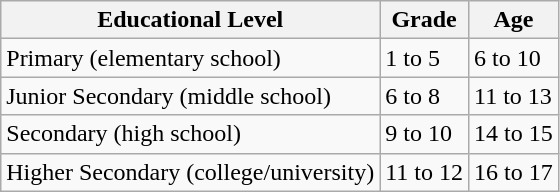<table class="wikitable sortable">
<tr>
<th>Educational Level</th>
<th>Grade</th>
<th>Age</th>
</tr>
<tr>
<td>Primary (elementary school)</td>
<td>1 to 5</td>
<td>6 to 10</td>
</tr>
<tr>
<td>Junior Secondary (middle school)</td>
<td>6 to 8</td>
<td>11 to 13</td>
</tr>
<tr>
<td>Secondary (high school)</td>
<td>9 to 10</td>
<td>14 to 15</td>
</tr>
<tr>
<td>Higher Secondary (college/university)</td>
<td>11 to 12</td>
<td>16 to 17</td>
</tr>
</table>
